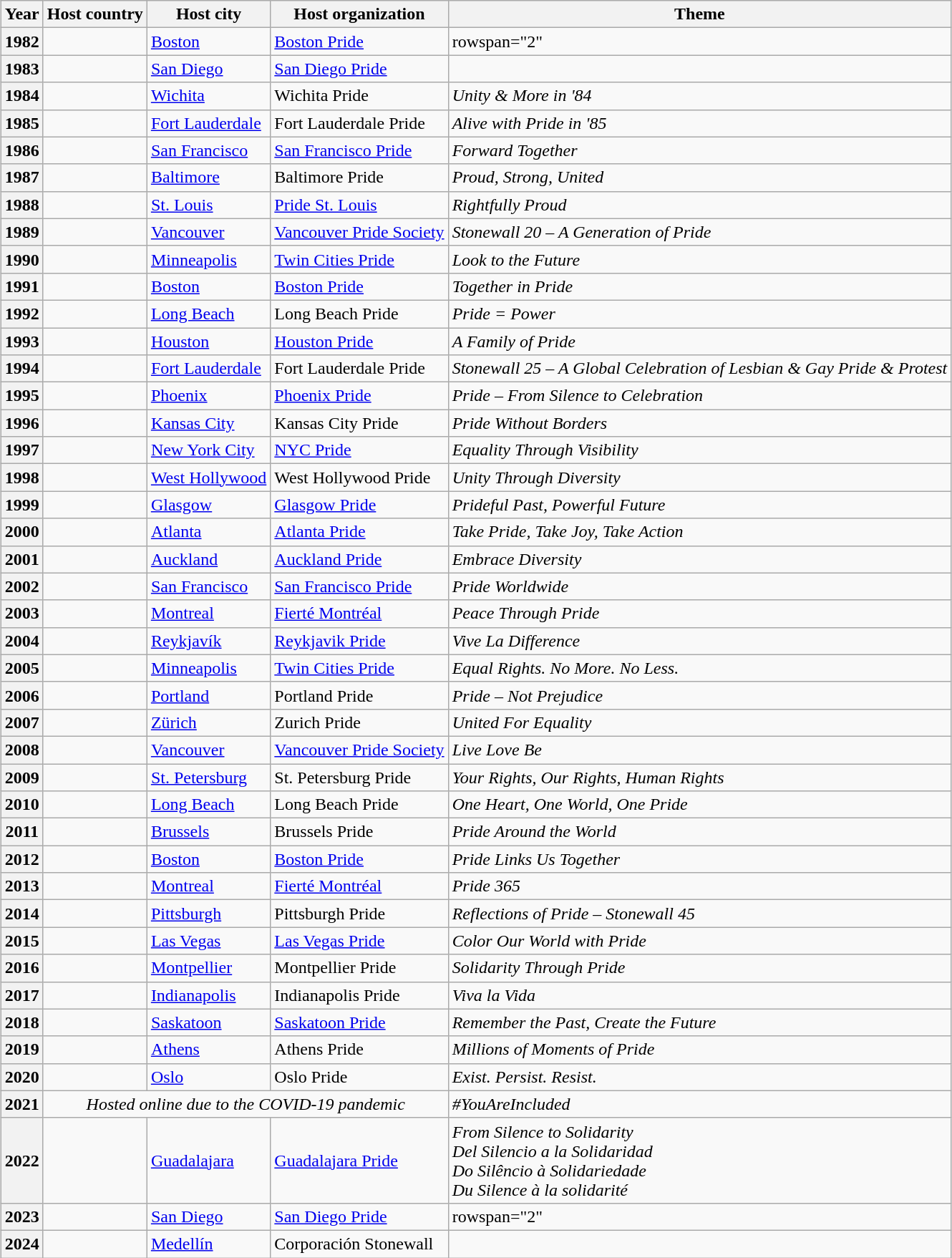<table class="wikitable sortable" style="margin: 1em auto 1em auto;">
<tr>
<th>Year</th>
<th>Host country</th>
<th>Host city</th>
<th>Host organization</th>
<th>Theme</th>
</tr>
<tr>
<th>1982</th>
<td></td>
<td><a href='#'>Boston</a></td>
<td><a href='#'>Boston Pride</a></td>
<td>rowspan="2" </td>
</tr>
<tr>
<th>1983</th>
<td></td>
<td><a href='#'>San Diego</a></td>
<td><a href='#'>San Diego Pride</a></td>
</tr>
<tr>
<th>1984</th>
<td></td>
<td><a href='#'>Wichita</a></td>
<td>Wichita Pride</td>
<td><em>Unity & More in '84</em></td>
</tr>
<tr>
<th>1985</th>
<td></td>
<td><a href='#'>Fort Lauderdale</a></td>
<td>Fort Lauderdale Pride</td>
<td><em>Alive with Pride in '85</em></td>
</tr>
<tr>
<th>1986</th>
<td></td>
<td><a href='#'>San Francisco</a></td>
<td><a href='#'>San Francisco Pride</a></td>
<td><em>Forward Together</em></td>
</tr>
<tr>
<th>1987</th>
<td></td>
<td><a href='#'>Baltimore</a></td>
<td>Baltimore Pride</td>
<td><em>Proud, Strong, United</em></td>
</tr>
<tr>
<th>1988</th>
<td></td>
<td><a href='#'>St. Louis</a></td>
<td><a href='#'>Pride St. Louis</a></td>
<td><em>Rightfully Proud</em></td>
</tr>
<tr>
<th>1989</th>
<td></td>
<td><a href='#'>Vancouver</a></td>
<td><a href='#'>Vancouver Pride Society</a></td>
<td><em>Stonewall 20 – A Generation of Pride</em></td>
</tr>
<tr>
<th>1990</th>
<td></td>
<td><a href='#'>Minneapolis</a></td>
<td><a href='#'>Twin Cities Pride</a></td>
<td><em>Look to the Future</em></td>
</tr>
<tr>
<th>1991</th>
<td></td>
<td><a href='#'>Boston</a></td>
<td><a href='#'>Boston Pride</a></td>
<td><em>Together in Pride</em></td>
</tr>
<tr>
<th>1992</th>
<td></td>
<td><a href='#'>Long Beach</a></td>
<td>Long Beach Pride</td>
<td><em>Pride = Power</em></td>
</tr>
<tr>
<th>1993</th>
<td></td>
<td><a href='#'>Houston</a></td>
<td><a href='#'>Houston Pride</a></td>
<td><em>A Family of Pride</em></td>
</tr>
<tr>
<th>1994</th>
<td></td>
<td><a href='#'>Fort Lauderdale</a></td>
<td>Fort Lauderdale Pride</td>
<td><em>Stonewall 25 – A Global Celebration of Lesbian & Gay Pride & Protest</em></td>
</tr>
<tr>
<th>1995</th>
<td></td>
<td><a href='#'>Phoenix</a></td>
<td><a href='#'>Phoenix Pride</a></td>
<td><em>Pride – From Silence to Celebration</em></td>
</tr>
<tr>
<th>1996</th>
<td></td>
<td><a href='#'>Kansas City</a></td>
<td>Kansas City Pride</td>
<td><em>Pride Without Borders</em></td>
</tr>
<tr>
<th>1997</th>
<td></td>
<td><a href='#'>New York City</a></td>
<td><a href='#'>NYC Pride</a></td>
<td><em>Equality Through Visibility</em></td>
</tr>
<tr>
<th>1998</th>
<td></td>
<td><a href='#'>West Hollywood</a></td>
<td>West Hollywood Pride</td>
<td><em>Unity Through Diversity</em></td>
</tr>
<tr>
<th>1999</th>
<td></td>
<td><a href='#'>Glasgow</a></td>
<td><a href='#'>Glasgow Pride</a></td>
<td><em>Prideful Past, Powerful Future</em></td>
</tr>
<tr>
<th>2000</th>
<td></td>
<td><a href='#'>Atlanta</a></td>
<td><a href='#'>Atlanta Pride</a></td>
<td><em>Take Pride, Take Joy, Take Action</em></td>
</tr>
<tr>
<th>2001</th>
<td></td>
<td><a href='#'>Auckland</a></td>
<td><a href='#'>Auckland Pride</a></td>
<td><em>Embrace Diversity</em></td>
</tr>
<tr>
<th>2002</th>
<td></td>
<td><a href='#'>San Francisco</a></td>
<td><a href='#'>San Francisco Pride</a></td>
<td><em>Pride Worldwide</em></td>
</tr>
<tr>
<th>2003</th>
<td></td>
<td><a href='#'>Montreal</a></td>
<td><a href='#'>Fierté Montréal</a></td>
<td><em>Peace Through Pride</em></td>
</tr>
<tr>
<th>2004</th>
<td></td>
<td><a href='#'>Reykjavík</a></td>
<td><a href='#'>Reykjavik Pride</a></td>
<td><em>Vive La Difference</em></td>
</tr>
<tr>
<th>2005</th>
<td></td>
<td><a href='#'>Minneapolis</a></td>
<td><a href='#'>Twin Cities Pride</a></td>
<td><em>Equal Rights. No More. No Less.</em></td>
</tr>
<tr>
<th>2006</th>
<td></td>
<td><a href='#'>Portland</a></td>
<td>Portland Pride</td>
<td><em>Pride – Not Prejudice</em></td>
</tr>
<tr>
<th>2007</th>
<td></td>
<td><a href='#'>Zürich</a></td>
<td>Zurich Pride</td>
<td><em>United For Equality</em></td>
</tr>
<tr>
<th>2008</th>
<td></td>
<td><a href='#'>Vancouver</a></td>
<td><a href='#'>Vancouver Pride Society</a></td>
<td><em>Live Love Be</em></td>
</tr>
<tr>
<th>2009</th>
<td></td>
<td><a href='#'>St. Petersburg</a></td>
<td>St. Petersburg Pride</td>
<td><em>Your Rights, Our Rights, Human Rights</em></td>
</tr>
<tr>
<th>2010</th>
<td></td>
<td><a href='#'>Long Beach</a></td>
<td>Long Beach Pride</td>
<td><em>One Heart, One World, One Pride</em></td>
</tr>
<tr>
<th>2011</th>
<td></td>
<td><a href='#'>Brussels</a></td>
<td>Brussels Pride</td>
<td><em>Pride Around the World</em></td>
</tr>
<tr>
<th>2012</th>
<td></td>
<td><a href='#'>Boston</a></td>
<td><a href='#'>Boston Pride</a></td>
<td><em>Pride Links Us Together</em></td>
</tr>
<tr>
<th>2013</th>
<td></td>
<td><a href='#'>Montreal</a></td>
<td><a href='#'>Fierté Montréal</a></td>
<td><em>Pride 365</em></td>
</tr>
<tr>
<th>2014</th>
<td></td>
<td><a href='#'>Pittsburgh</a></td>
<td>Pittsburgh Pride</td>
<td><em>Reflections of Pride – Stonewall 45</em></td>
</tr>
<tr>
<th>2015</th>
<td></td>
<td><a href='#'>Las Vegas</a></td>
<td><a href='#'>Las Vegas Pride</a></td>
<td><em>Color Our World with Pride</em></td>
</tr>
<tr>
<th>2016</th>
<td></td>
<td><a href='#'>Montpellier</a></td>
<td>Montpellier Pride</td>
<td><em>Solidarity Through Pride</em></td>
</tr>
<tr>
<th>2017</th>
<td></td>
<td><a href='#'>Indianapolis</a></td>
<td>Indianapolis Pride</td>
<td><em>Viva la Vida</em></td>
</tr>
<tr>
<th>2018</th>
<td></td>
<td><a href='#'>Saskatoon</a></td>
<td><a href='#'>Saskatoon Pride</a></td>
<td><em>Remember the Past, Create the Future</em></td>
</tr>
<tr>
<th>2019</th>
<td></td>
<td><a href='#'>Athens</a></td>
<td>Athens Pride</td>
<td><em>Millions of Moments of Pride</em></td>
</tr>
<tr>
<th>2020</th>
<td></td>
<td><a href='#'>Oslo</a></td>
<td>Oslo Pride</td>
<td><em>Exist. Persist. Resist.</em></td>
</tr>
<tr>
<th>2021</th>
<td colspan="3" align="center"><em>Hosted online due to the COVID-19 pandemic</em></td>
<td><em>#YouAreIncluded</em></td>
</tr>
<tr>
<th>2022</th>
<td></td>
<td><a href='#'>Guadalajara</a></td>
<td><a href='#'>Guadalajara Pride</a></td>
<td><em>From Silence to Solidarity</em> <br><em>Del Silencio a la Solidaridad</em> <br><em>Do Silêncio à Solidariedade</em> <br><em>Du Silence à la solidarité</em> </td>
</tr>
<tr>
<th>2023</th>
<td></td>
<td><a href='#'>San Diego</a></td>
<td><a href='#'>San Diego Pride</a></td>
<td>rowspan="2" </td>
</tr>
<tr>
<th>2024</th>
<td></td>
<td><a href='#'>Medellín</a></td>
<td>Corporación Stonewall</td>
</tr>
</table>
